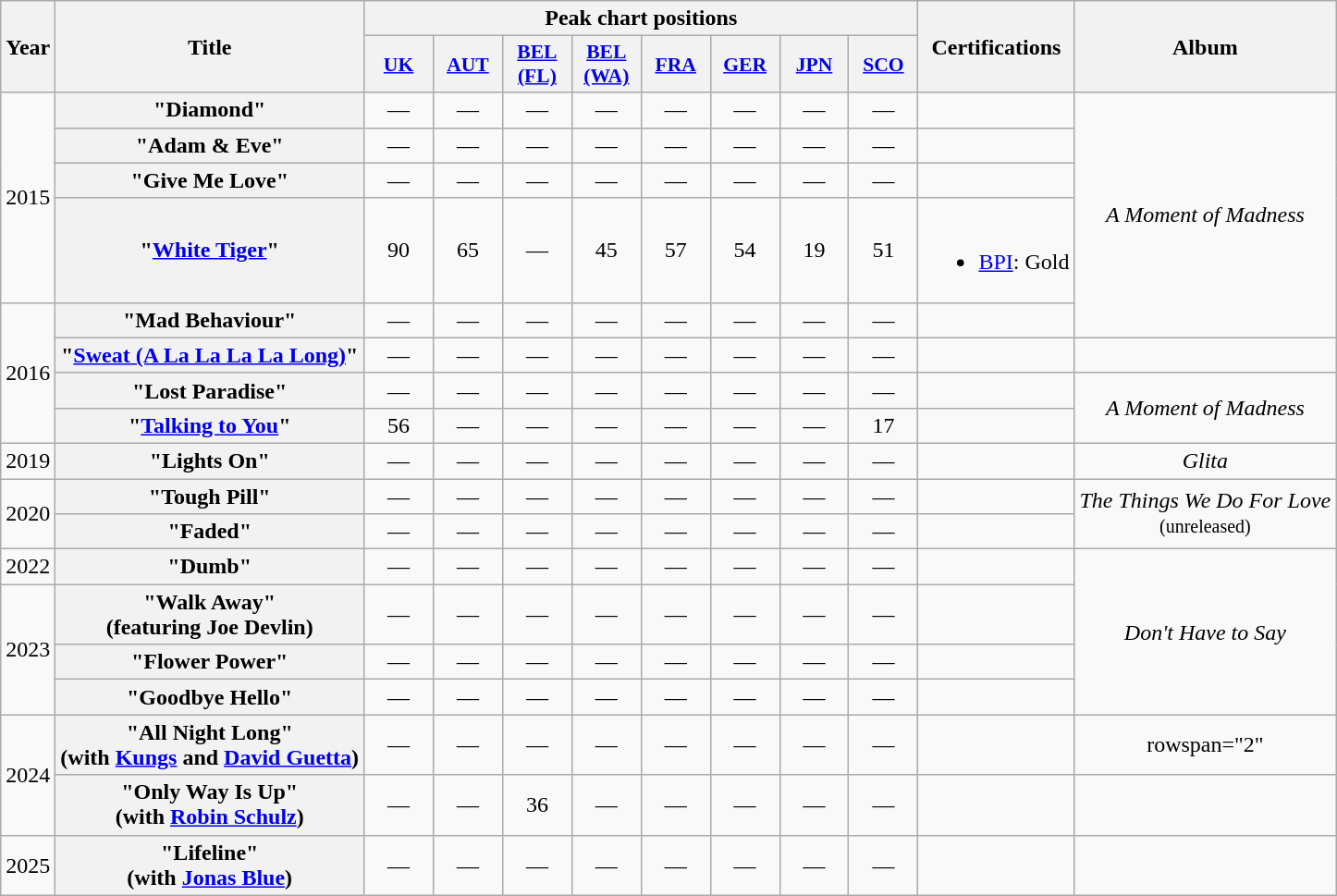<table class="wikitable plainrowheaders" style="text-align:center;">
<tr>
<th scope="col" rowspan="2">Year</th>
<th scope="col" rowspan="2">Title</th>
<th scope="col" colspan="8">Peak chart positions</th>
<th scope="col" rowspan="2">Certifications</th>
<th scope="col" rowspan="2">Album</th>
</tr>
<tr>
<th scope="col" style="width:3em;font-size:90%;"><a href='#'>UK</a><br></th>
<th scope="col" style="width:3em;font-size:90%;"><a href='#'>AUT</a><br></th>
<th scope="col" style="width:3em;font-size:90%;"><a href='#'>BEL<br>(FL)</a><br></th>
<th scope="col" style="width:3em;font-size:90%;"><a href='#'>BEL<br>(WA)</a><br></th>
<th scope="col" style="width:3em;font-size:90%;"><a href='#'>FRA</a><br></th>
<th scope="col" style="width:3em;font-size:90%;"><a href='#'>GER</a><br></th>
<th scope="col" style="width:3em;font-size:90%;"><a href='#'>JPN</a><br></th>
<th scope="col" style="width:3em;font-size:90%;"><a href='#'>SCO</a><br></th>
</tr>
<tr>
<td rowspan="4">2015</td>
<th scope="row">"Diamond"</th>
<td>—</td>
<td>—</td>
<td>—</td>
<td>—</td>
<td>—</td>
<td>—</td>
<td>—</td>
<td>—</td>
<td></td>
<td rowspan="5"><em>A Moment of Madness</em></td>
</tr>
<tr>
<th scope="row">"Adam & Eve"</th>
<td>—</td>
<td>—</td>
<td>—</td>
<td>—</td>
<td>—</td>
<td>—</td>
<td>—</td>
<td>—</td>
<td></td>
</tr>
<tr>
<th scope="row">"Give Me Love"</th>
<td>—</td>
<td>—</td>
<td>—</td>
<td>—</td>
<td>—</td>
<td>—</td>
<td>—</td>
<td>—</td>
<td></td>
</tr>
<tr>
<th scope="row">"<a href='#'>White Tiger</a>"</th>
<td>90</td>
<td>65</td>
<td>—</td>
<td>45</td>
<td>57<br></td>
<td>54</td>
<td>19</td>
<td>51</td>
<td><br><ul><li><a href='#'>BPI</a>: Gold</li></ul></td>
</tr>
<tr>
<td rowspan="4">2016</td>
<th scope="row">"Mad Behaviour"</th>
<td>—</td>
<td>—</td>
<td>—</td>
<td>—</td>
<td>—</td>
<td>—</td>
<td>—</td>
<td>—</td>
<td></td>
</tr>
<tr>
<th scope="row">"<a href='#'>Sweat (A La La La La Long)</a>"</th>
<td>—</td>
<td>—</td>
<td>—</td>
<td>—</td>
<td>—</td>
<td>—</td>
<td>—</td>
<td>—</td>
<td></td>
<td></td>
</tr>
<tr>
<th scope="row">"Lost Paradise"</th>
<td>—</td>
<td>—</td>
<td>—</td>
<td>—</td>
<td>—</td>
<td>—</td>
<td>—</td>
<td>—</td>
<td></td>
<td rowspan="2"><em>A Moment of Madness</em></td>
</tr>
<tr>
<th scope="row">"<a href='#'>Talking to You</a>"</th>
<td>56</td>
<td>—</td>
<td>—</td>
<td>—</td>
<td>—</td>
<td>—</td>
<td>—</td>
<td>17</td>
<td></td>
</tr>
<tr>
<td>2019</td>
<th scope="row">"Lights On"</th>
<td>—</td>
<td>—</td>
<td>—</td>
<td>—</td>
<td>—</td>
<td>—</td>
<td>—</td>
<td>—</td>
<td></td>
<td><em>Glita</em></td>
</tr>
<tr>
<td rowspan="2">2020</td>
<th scope="row">"Tough Pill"</th>
<td>—</td>
<td>—</td>
<td>—</td>
<td>—</td>
<td>—</td>
<td>—</td>
<td>—</td>
<td>—</td>
<td></td>
<td rowspan="2"><em>The Things We Do For Love</em><br><small>(unreleased)</small></td>
</tr>
<tr>
<th scope="row">"Faded"</th>
<td>—</td>
<td>—</td>
<td>—</td>
<td>—</td>
<td>—</td>
<td>—</td>
<td>—</td>
<td>—</td>
<td></td>
</tr>
<tr>
<td>2022</td>
<th scope="row">"Dumb"</th>
<td>—</td>
<td>—</td>
<td>—</td>
<td>—</td>
<td>—</td>
<td>—</td>
<td>—</td>
<td>—</td>
<td></td>
<td rowspan="4"><em>Don't Have to Say</em></td>
</tr>
<tr>
<td rowspan="3">2023</td>
<th scope="row">"Walk Away"<br><span>(featuring Joe Devlin)</span></th>
<td>—</td>
<td>—</td>
<td>—</td>
<td>—</td>
<td>—</td>
<td>—</td>
<td>—</td>
<td>—</td>
<td></td>
</tr>
<tr>
<th scope="row">"Flower Power"</th>
<td>—</td>
<td>—</td>
<td>—</td>
<td>—</td>
<td>—</td>
<td>—</td>
<td>—</td>
<td>—</td>
<td></td>
</tr>
<tr>
<th scope="row">"Goodbye Hello"</th>
<td>—</td>
<td>—</td>
<td>—</td>
<td>—</td>
<td>—</td>
<td>—</td>
<td>—</td>
<td>—</td>
<td></td>
</tr>
<tr>
<td rowspan="2">2024</td>
<th scope="row">"All Night Long"<br><span>(with <a href='#'>Kungs</a> and <a href='#'>David Guetta</a>)</span></th>
<td>—</td>
<td>—</td>
<td>—</td>
<td>—</td>
<td>—</td>
<td>—</td>
<td>—</td>
<td>—</td>
<td></td>
<td>rowspan="2" </td>
</tr>
<tr>
<th scope="row">"Only Way Is Up"<br><span>(with <a href='#'>Robin Schulz</a>)</span></th>
<td>—</td>
<td>—</td>
<td>36</td>
<td>—</td>
<td>—</td>
<td>—</td>
<td>—</td>
<td>—</td>
<td></td>
</tr>
<tr>
<td rowspan="1">2025</td>
<th scope="row">"Lifeline"<br><span>(with <a href='#'>Jonas Blue</a>)</span></th>
<td>—</td>
<td>—</td>
<td>—</td>
<td>—</td>
<td>—</td>
<td>—</td>
<td>—</td>
<td>—</td>
<td></td>
<td></td>
</tr>
</table>
